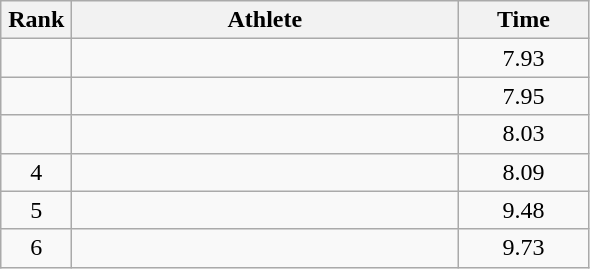<table class=wikitable style="text-align:center">
<tr>
<th width=40>Rank</th>
<th width=250>Athlete</th>
<th width=80>Time</th>
</tr>
<tr>
<td></td>
<td align=left></td>
<td>7.93</td>
</tr>
<tr>
<td></td>
<td align=left></td>
<td>7.95</td>
</tr>
<tr>
<td></td>
<td align=left></td>
<td>8.03</td>
</tr>
<tr>
<td>4</td>
<td align=left></td>
<td>8.09</td>
</tr>
<tr>
<td>5</td>
<td align=left></td>
<td>9.48</td>
</tr>
<tr>
<td>6</td>
<td align=left></td>
<td>9.73</td>
</tr>
</table>
